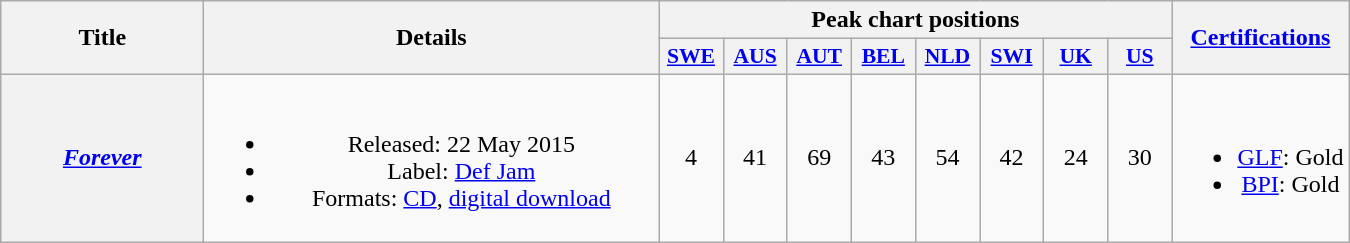<table class="wikitable plainrowheaders" style="text-align:center;">
<tr>
<th scope="col" rowspan="2" style="width:8em;">Title</th>
<th scope="col" rowspan="2" style="width:18.5em;">Details</th>
<th scope="col" colspan="8">Peak chart positions</th>
<th rowspan="2"><a href='#'>Certifications</a></th>
</tr>
<tr>
<th scope="col" style="width:2.5em;font-size:90%;"><a href='#'>SWE</a><br></th>
<th scope="col" style="width:2.5em;font-size:90%;"><a href='#'>AUS</a><br></th>
<th scope="col" style="width:2.5em;font-size:90%;"><a href='#'>AUT</a><br></th>
<th scope="col" style="width:2.5em;font-size:90%;"><a href='#'>BEL</a><br></th>
<th scope="col" style="width:2.5em;font-size:90%;"><a href='#'>NLD</a><br></th>
<th scope="col" style="width:2.5em;font-size:90%;"><a href='#'>SWI</a><br></th>
<th scope="col" style="width:2.5em;font-size:90%;"><a href='#'>UK</a><br></th>
<th scope="col" style="width:2.5em;font-size:90%;"><a href='#'>US</a><br></th>
</tr>
<tr>
<th scope="row"><em><a href='#'>Forever</a></em></th>
<td><br><ul><li>Released: 22 May 2015</li><li>Label: <a href='#'>Def Jam</a></li><li>Formats: <a href='#'>CD</a>, <a href='#'>digital download</a></li></ul></td>
<td>4</td>
<td>41</td>
<td>69</td>
<td>43</td>
<td>54</td>
<td>42</td>
<td>24</td>
<td>30</td>
<td><br><ul><li><a href='#'>GLF</a>: Gold</li><li><a href='#'>BPI</a>: Gold</li></ul></td>
</tr>
</table>
